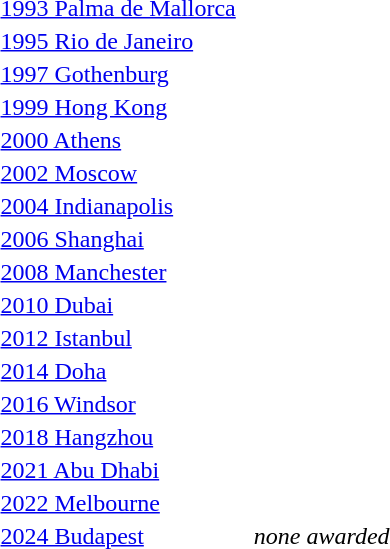<table>
<tr>
<td><a href='#'>1993 Palma de Mallorca</a></td>
<td></td>
<td></td>
<td></td>
</tr>
<tr>
<td><a href='#'>1995 Rio de Janeiro</a></td>
<td></td>
<td></td>
<td></td>
</tr>
<tr>
<td><a href='#'>1997 Gothenburg</a></td>
<td></td>
<td></td>
<td></td>
</tr>
<tr>
<td><a href='#'>1999 Hong Kong</a></td>
<td></td>
<td></td>
<td></td>
</tr>
<tr>
<td><a href='#'>2000 Athens</a></td>
<td></td>
<td></td>
<td></td>
</tr>
<tr>
<td><a href='#'>2002 Moscow</a></td>
<td></td>
<td></td>
<td></td>
</tr>
<tr>
<td><a href='#'>2004 Indianapolis</a></td>
<td></td>
<td></td>
<td></td>
</tr>
<tr>
<td><a href='#'>2006 Shanghai</a></td>
<td></td>
<td></td>
<td></td>
</tr>
<tr>
<td><a href='#'>2008 Manchester</a></td>
<td></td>
<td></td>
<td></td>
</tr>
<tr>
<td><a href='#'>2010 Dubai</a></td>
<td></td>
<td></td>
<td></td>
</tr>
<tr>
<td><a href='#'>2012 Istanbul</a></td>
<td></td>
<td></td>
<td></td>
</tr>
<tr>
<td><a href='#'>2014 Doha</a></td>
<td></td>
<td></td>
<td></td>
</tr>
<tr>
<td><a href='#'>2016 Windsor</a></td>
<td></td>
<td></td>
<td></td>
</tr>
<tr>
<td><a href='#'>2018 Hangzhou</a></td>
<td></td>
<td></td>
<td></td>
</tr>
<tr>
<td><a href='#'>2021 Abu Dhabi</a></td>
<td></td>
<td></td>
<td></td>
</tr>
<tr>
<td><a href='#'>2022 Melbourne</a></td>
<td></td>
<td></td>
<td></td>
</tr>
<tr>
<td rowspan=2><a href='#'>2024 Budapest</a></td>
<td rowspan=2></td>
<td></td>
<td rowspan=2><em>none awarded</em></td>
</tr>
<tr>
<td></td>
</tr>
</table>
